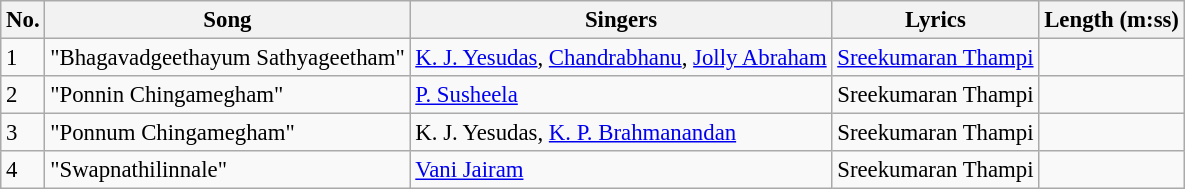<table class="wikitable" style="font-size:95%;">
<tr>
<th>No.</th>
<th>Song</th>
<th>Singers</th>
<th>Lyrics</th>
<th>Length (m:ss)</th>
</tr>
<tr>
<td>1</td>
<td>"Bhagavadgeethayum Sathyageetham"</td>
<td><a href='#'>K. J. Yesudas</a>, <a href='#'>Chandrabhanu</a>, <a href='#'>Jolly Abraham</a></td>
<td><a href='#'>Sreekumaran Thampi</a></td>
<td></td>
</tr>
<tr>
<td>2</td>
<td>"Ponnin Chingamegham"</td>
<td><a href='#'>P. Susheela</a></td>
<td>Sreekumaran Thampi</td>
<td></td>
</tr>
<tr>
<td>3</td>
<td>"Ponnum Chingamegham"</td>
<td>K. J. Yesudas, <a href='#'>K. P. Brahmanandan</a></td>
<td>Sreekumaran Thampi</td>
<td></td>
</tr>
<tr>
<td>4</td>
<td>"Swapnathilinnale"</td>
<td><a href='#'>Vani Jairam</a></td>
<td>Sreekumaran Thampi</td>
<td></td>
</tr>
</table>
